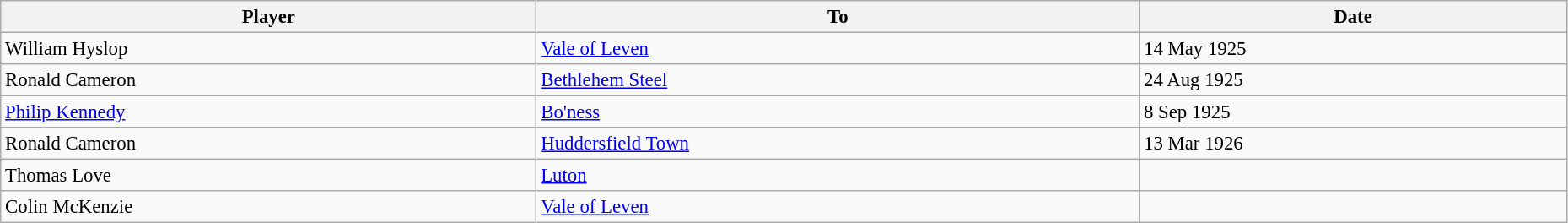<table class="wikitable" style="text-align:center; font-size:95%;width:98%; text-align:left">
<tr>
<th>Player</th>
<th>To</th>
<th>Date</th>
</tr>
<tr>
<td> William Hyslop</td>
<td> <a href='#'>Vale of Leven</a></td>
<td>14 May 1925</td>
</tr>
<tr>
<td> Ronald Cameron</td>
<td> <a href='#'>Bethlehem Steel</a></td>
<td>24 Aug 1925</td>
</tr>
<tr>
<td> <a href='#'>Philip Kennedy</a></td>
<td> <a href='#'>Bo'ness</a></td>
<td>8 Sep 1925</td>
</tr>
<tr>
<td> Ronald Cameron</td>
<td> <a href='#'>Huddersfield Town</a></td>
<td>13 Mar 1926</td>
</tr>
<tr>
<td> Thomas Love</td>
<td> <a href='#'>Luton</a></td>
<td></td>
</tr>
<tr>
<td> Colin McKenzie</td>
<td> <a href='#'>Vale of Leven</a></td>
<td></td>
</tr>
</table>
